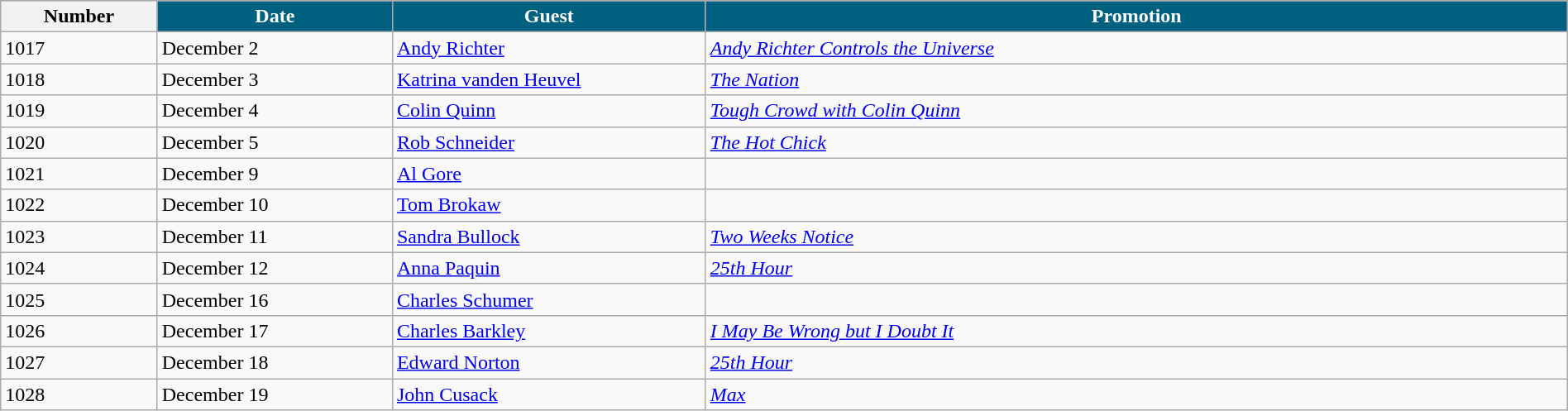<table class="wikitable" width="100%">
<tr bgcolor="#CCCCCC">
<th>Number</th>
<th width="15%" style="background:#006080; color:#FFFFFF">Date</th>
<th width="20%" style="background:#006080; color:#FFFFFF">Guest</th>
<th width="55%" style="background:#006080; color:#FFFFFF">Promotion</th>
</tr>
<tr>
<td>1017</td>
<td>December 2</td>
<td><a href='#'>Andy Richter</a></td>
<td><em><a href='#'>Andy Richter Controls the Universe</a></em></td>
</tr>
<tr>
<td>1018</td>
<td>December 3</td>
<td><a href='#'>Katrina vanden Heuvel</a></td>
<td><em><a href='#'>The Nation</a></em></td>
</tr>
<tr>
<td>1019</td>
<td>December 4</td>
<td><a href='#'>Colin Quinn</a></td>
<td><em><a href='#'>Tough Crowd with Colin Quinn</a></em></td>
</tr>
<tr>
<td>1020</td>
<td>December 5</td>
<td><a href='#'>Rob Schneider</a></td>
<td><em><a href='#'>The Hot Chick</a></em></td>
</tr>
<tr>
<td>1021</td>
<td>December 9</td>
<td><a href='#'>Al Gore</a></td>
<td></td>
</tr>
<tr>
<td>1022</td>
<td>December 10</td>
<td><a href='#'>Tom Brokaw</a></td>
<td></td>
</tr>
<tr>
<td>1023</td>
<td>December 11</td>
<td><a href='#'>Sandra Bullock</a></td>
<td><em><a href='#'>Two Weeks Notice</a></em></td>
</tr>
<tr>
<td>1024</td>
<td>December 12</td>
<td><a href='#'>Anna Paquin</a></td>
<td><em><a href='#'>25th Hour</a></em></td>
</tr>
<tr>
<td>1025</td>
<td>December 16</td>
<td><a href='#'>Charles Schumer</a></td>
<td></td>
</tr>
<tr>
<td>1026</td>
<td>December 17</td>
<td><a href='#'>Charles Barkley</a></td>
<td><em><a href='#'>I May Be Wrong but I Doubt It</a></em></td>
</tr>
<tr>
<td>1027</td>
<td>December 18</td>
<td><a href='#'>Edward Norton</a></td>
<td><em><a href='#'>25th Hour</a></em></td>
</tr>
<tr>
<td>1028</td>
<td>December 19</td>
<td><a href='#'>John Cusack</a></td>
<td><em><a href='#'>Max</a></em></td>
</tr>
</table>
